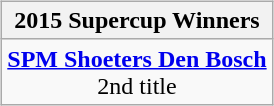<table style="width:100%;">
<tr>
<td style="vertical-align:top; width:33%;"></td>
<td style="width:33%; vertical-align:top; text-align:center;"><br><table class=wikitable style="text-align:center; margin:auto">
<tr>
<th>2015 Supercup Winners</th>
</tr>
<tr>
<td><strong><a href='#'>SPM Shoeters Den Bosch</a></strong><br>2nd title</td>
</tr>
</table>
</td>
<td style="width:33%; vertical-align:top; text-align:center;"></td>
</tr>
</table>
